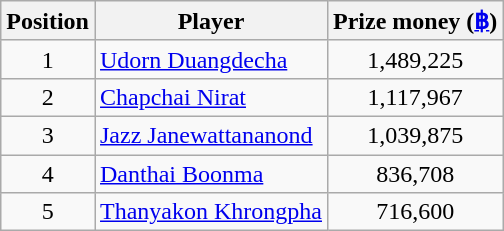<table class=wikitable>
<tr>
<th>Position</th>
<th>Player</th>
<th>Prize money (<a href='#'>฿</a>)</th>
</tr>
<tr>
<td align=center>1</td>
<td> <a href='#'>Udorn Duangdecha</a></td>
<td align=center>1,489,225</td>
</tr>
<tr>
<td align=center>2</td>
<td> <a href='#'>Chapchai Nirat</a></td>
<td align=center>1,117,967</td>
</tr>
<tr>
<td align=center>3</td>
<td> <a href='#'>Jazz Janewattananond</a></td>
<td align=center>1,039,875</td>
</tr>
<tr>
<td align=center>4</td>
<td> <a href='#'>Danthai Boonma</a></td>
<td align=center>836,708</td>
</tr>
<tr>
<td align=center>5</td>
<td> <a href='#'>Thanyakon Khrongpha</a></td>
<td align=center>716,600</td>
</tr>
</table>
